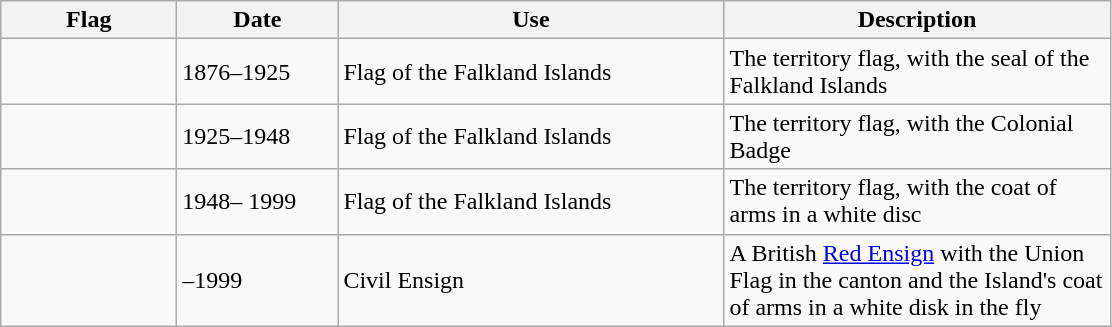<table class="wikitable">
<tr>
<th width="110">Flag</th>
<th width="100">Date</th>
<th width="250">Use</th>
<th width="250">Description</th>
</tr>
<tr>
<td></td>
<td>1876–1925</td>
<td>Flag of the Falkland Islands</td>
<td>The territory flag, with the seal of the Falkland Islands</td>
</tr>
<tr>
<td></td>
<td>1925–1948</td>
<td>Flag of the Falkland Islands</td>
<td>The territory flag, with the Colonial Badge</td>
</tr>
<tr>
<td></td>
<td>1948– 1999</td>
<td>Flag of the Falkland Islands</td>
<td>The territory flag, with the coat of arms in a white disc</td>
</tr>
<tr>
<td></td>
<td>–1999</td>
<td>Civil Ensign</td>
<td>A British <a href='#'>Red Ensign</a> with the Union Flag in the canton and the Island's coat of arms in a white disk in the fly</td>
</tr>
</table>
